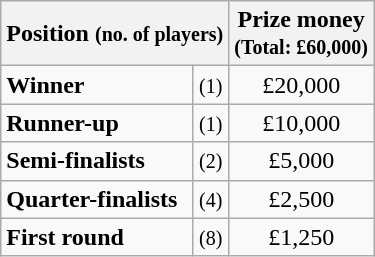<table class="wikitable">
<tr>
<th colspan=2>Position <small>(no. of players)</small></th>
<th>Prize money<br><small>(Total: £60,000)</small></th>
</tr>
<tr>
<td><strong>Winner</strong></td>
<td align=center><small>(1)</small></td>
<td align=center>£20,000</td>
</tr>
<tr>
<td><strong>Runner-up</strong></td>
<td align=center><small>(1)</small></td>
<td align=center>£10,000</td>
</tr>
<tr>
<td><strong>Semi-finalists</strong></td>
<td align=center><small>(2)</small></td>
<td align=center>£5,000</td>
</tr>
<tr>
<td><strong>Quarter-finalists</strong></td>
<td align=center><small>(4)</small></td>
<td align=center>£2,500</td>
</tr>
<tr>
<td><strong>First round</strong></td>
<td align=center><small>(8)</small></td>
<td align=center>£1,250</td>
</tr>
</table>
